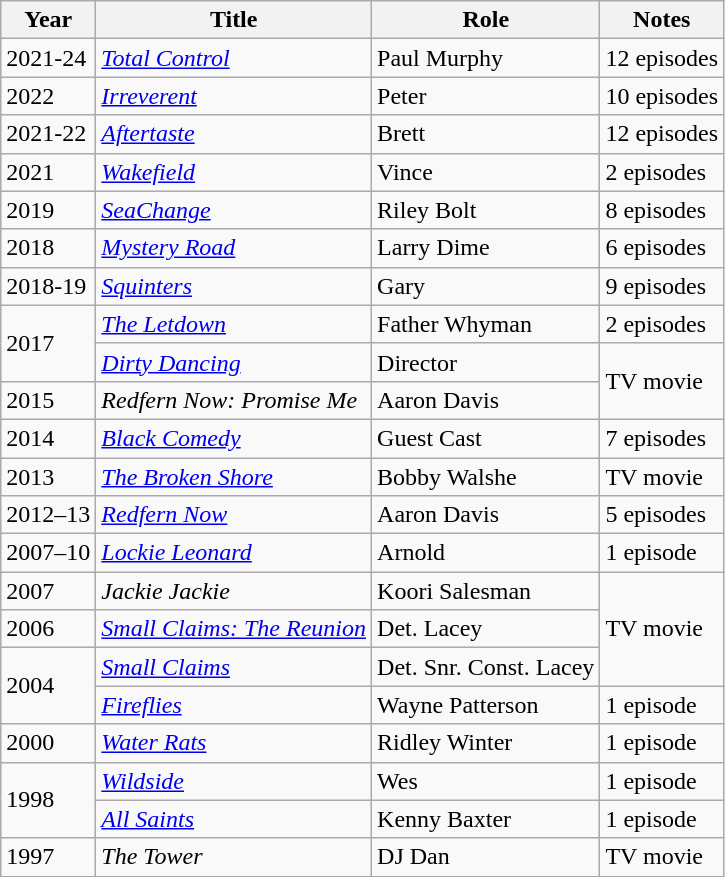<table class="wikitable">
<tr>
<th>Year</th>
<th>Title</th>
<th>Role</th>
<th>Notes</th>
</tr>
<tr>
<td>2021-24</td>
<td><em><a href='#'>Total Control</a></em></td>
<td>Paul Murphy</td>
<td>12 episodes</td>
</tr>
<tr>
<td>2022</td>
<td><em><a href='#'>Irreverent</a></em></td>
<td>Peter</td>
<td>10 episodes</td>
</tr>
<tr>
<td>2021-22</td>
<td><em><a href='#'>Aftertaste</a></em></td>
<td>Brett</td>
<td>12 episodes</td>
</tr>
<tr>
<td>2021</td>
<td><a href='#'><em>Wakefield</em></a></td>
<td>Vince</td>
<td>2 episodes</td>
</tr>
<tr>
<td>2019</td>
<td><em><a href='#'>SeaChange</a></em></td>
<td>Riley Bolt</td>
<td>8 episodes</td>
</tr>
<tr>
<td>2018</td>
<td><em><a href='#'>Mystery Road</a></em></td>
<td>Larry Dime</td>
<td>6 episodes</td>
</tr>
<tr>
<td>2018-19</td>
<td><em><a href='#'>Squinters</a></em></td>
<td>Gary</td>
<td>9 episodes</td>
</tr>
<tr>
<td rowspan=2>2017</td>
<td><em><a href='#'>The Letdown</a></em></td>
<td>Father Whyman</td>
<td>2 episodes</td>
</tr>
<tr>
<td><em><a href='#'>Dirty Dancing</a></em></td>
<td>Director</td>
<td rowspan=2>TV movie</td>
</tr>
<tr>
<td>2015</td>
<td><em>Redfern Now: Promise Me</em></td>
<td>Aaron Davis</td>
</tr>
<tr>
<td>2014</td>
<td><em><a href='#'>Black Comedy</a></em></td>
<td>Guest Cast</td>
<td>7 episodes</td>
</tr>
<tr>
<td>2013</td>
<td><em><a href='#'>The Broken Shore</a></em></td>
<td>Bobby Walshe</td>
<td>TV movie</td>
</tr>
<tr>
<td>2012–13</td>
<td><em><a href='#'>Redfern Now</a></em></td>
<td>Aaron Davis</td>
<td>5 episodes</td>
</tr>
<tr>
<td>2007–10</td>
<td><em><a href='#'>Lockie Leonard</a></em></td>
<td>Arnold</td>
<td>1 episode</td>
</tr>
<tr>
<td>2007</td>
<td><em>Jackie Jackie</em></td>
<td>Koori Salesman</td>
<td rowspan="3">TV movie</td>
</tr>
<tr>
<td>2006</td>
<td><em><a href='#'>Small Claims: The Reunion</a></em></td>
<td>Det. Lacey</td>
</tr>
<tr>
<td rowspan="2">2004</td>
<td><em><a href='#'>Small Claims</a></em></td>
<td>Det. Snr. Const. Lacey</td>
</tr>
<tr>
<td><em><a href='#'>Fireflies</a></em></td>
<td>Wayne Patterson</td>
<td>1 episode</td>
</tr>
<tr>
<td>2000</td>
<td><em><a href='#'>Water Rats</a></em></td>
<td>Ridley Winter</td>
<td>1 episode</td>
</tr>
<tr>
<td rowspan="2">1998</td>
<td><em><a href='#'>Wildside</a></em></td>
<td>Wes</td>
<td>1 episode</td>
</tr>
<tr>
<td><em><a href='#'>All Saints</a></em></td>
<td>Kenny Baxter</td>
<td>1 episode</td>
</tr>
<tr>
<td>1997</td>
<td><em>The Tower</em></td>
<td>DJ Dan</td>
<td>TV movie</td>
</tr>
</table>
